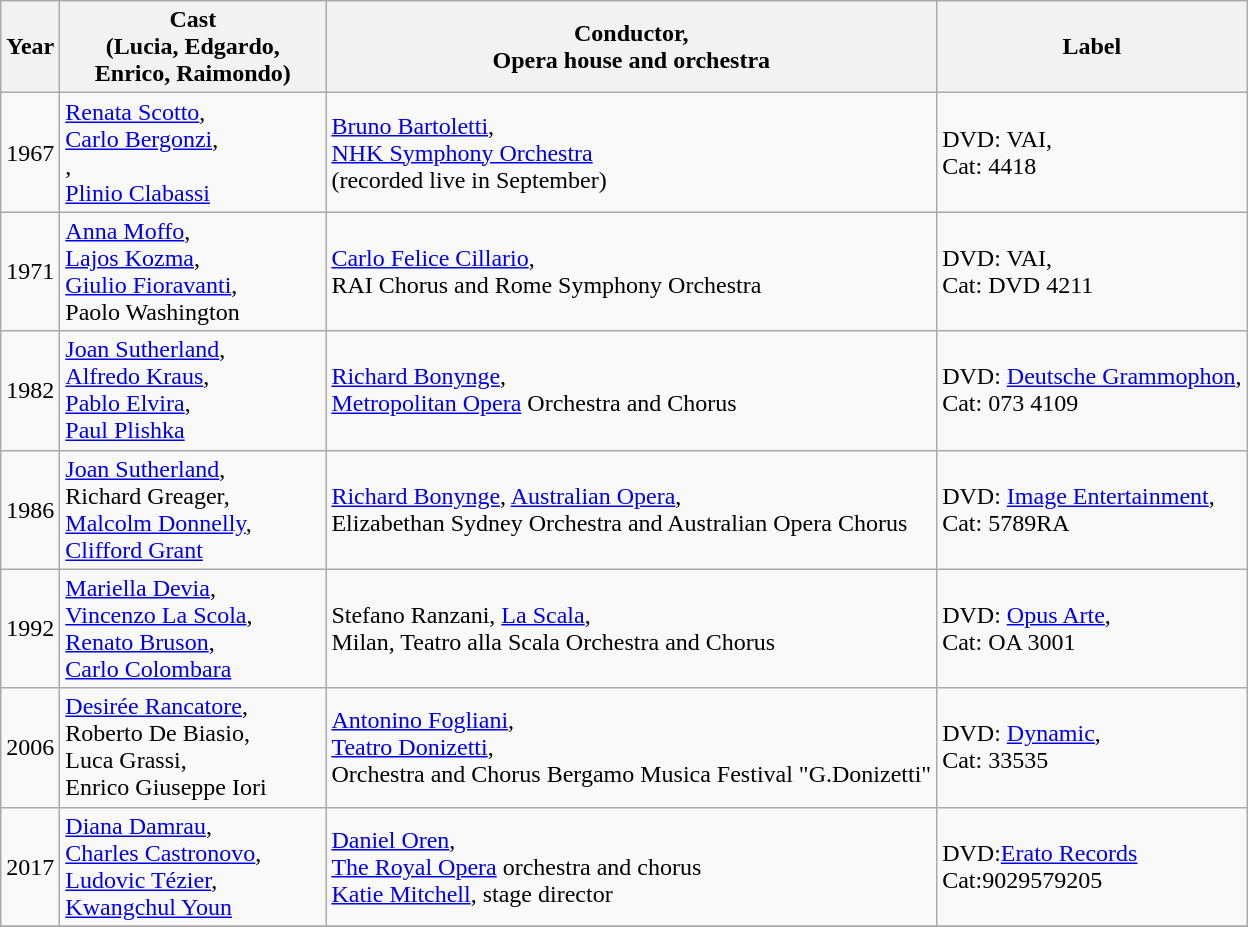<table class="wikitable">
<tr>
<th>Year</th>
<th width="170">Cast<br>(Lucia, Edgardo,<br>Enrico, Raimondo)</th>
<th>Conductor,<br>Opera house and orchestra</th>
<th>Label</th>
</tr>
<tr>
<td>1967</td>
<td><a href='#'>Renata Scotto</a>,<br><a href='#'>Carlo Bergonzi</a>,<br>,<br><a href='#'>Plinio Clabassi</a></td>
<td><a href='#'>Bruno Bartoletti</a>,<br><a href='#'>NHK Symphony Orchestra</a><br>(recorded live in September)</td>
<td>DVD: VAI,<br>Cat: 4418</td>
</tr>
<tr>
<td>1971</td>
<td><a href='#'>Anna Moffo</a>,<br><a href='#'>Lajos Kozma</a>,<br><a href='#'>Giulio Fioravanti</a>,<br>Paolo Washington</td>
<td><a href='#'>Carlo Felice Cillario</a>,<br>RAI Chorus and Rome Symphony Orchestra</td>
<td>DVD: VAI,<br>Cat: DVD 4211</td>
</tr>
<tr>
<td>1982</td>
<td><a href='#'>Joan Sutherland</a>,<br><a href='#'>Alfredo Kraus</a>,<br><a href='#'>Pablo Elvira</a>,<br><a href='#'>Paul Plishka</a></td>
<td><a href='#'>Richard Bonynge</a>,<br><a href='#'>Metropolitan Opera</a> Orchestra and Chorus</td>
<td>DVD: <a href='#'>Deutsche Grammophon</a>,<br>Cat: 073 4109</td>
</tr>
<tr>
<td>1986</td>
<td><a href='#'>Joan Sutherland</a>,<br>Richard Greager,<br><a href='#'>Malcolm Donnelly</a>,<br><a href='#'>Clifford Grant</a></td>
<td><a href='#'>Richard Bonynge</a>, <a href='#'>Australian Opera</a>,<br>Elizabethan Sydney Orchestra and Australian Opera Chorus</td>
<td>DVD: <a href='#'>Image Entertainment</a>,<br>Cat: 5789RA</td>
</tr>
<tr>
<td>1992</td>
<td><a href='#'>Mariella Devia</a>,<br><a href='#'>Vincenzo La Scola</a>,<br><a href='#'>Renato Bruson</a>,<br><a href='#'>Carlo Colombara</a></td>
<td>Stefano Ranzani, <a href='#'>La Scala</a>,<br>Milan, Teatro alla Scala Orchestra and Chorus</td>
<td>DVD: <a href='#'>Opus Arte</a>,<br>Cat: OA 3001</td>
</tr>
<tr>
<td>2006</td>
<td><a href='#'>Desirée Rancatore</a>,<br>Roberto De Biasio,<br>Luca Grassi,<br>Enrico Giuseppe Iori</td>
<td><a href='#'>Antonino Fogliani</a>,<br><a href='#'>Teatro Donizetti</a>,<br>Orchestra and Chorus Bergamo Musica Festival "G.Donizetti"</td>
<td>DVD: <a href='#'>Dynamic</a>,<br>Cat: 33535</td>
</tr>
<tr>
<td>2017</td>
<td><a href='#'>Diana Damrau</a>,<br><a href='#'>Charles Castronovo</a>,<br><a href='#'>Ludovic Tézier</a>,<br><a href='#'>Kwangchul Youn</a></td>
<td><a href='#'>Daniel Oren</a>,<br><a href='#'>The Royal Opera</a> orchestra and chorus<br><a href='#'>Katie Mitchell</a>, stage director</td>
<td>DVD:<a href='#'>Erato Records</a><br>Cat:9029579205</td>
</tr>
<tr>
</tr>
</table>
